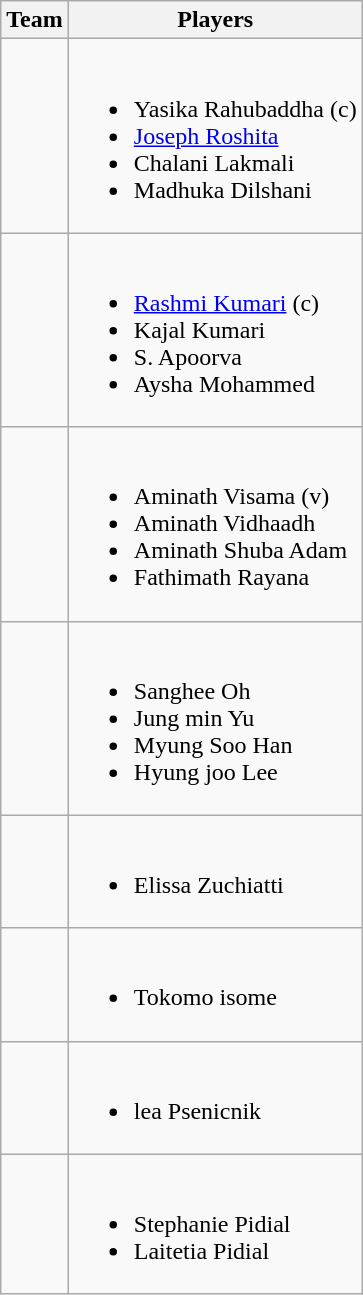<table class="wikitable">
<tr>
<th>Team</th>
<th>Players</th>
</tr>
<tr>
<td></td>
<td><br><ul><li>Yasika Rahubaddha (c)</li><li><a href='#'>Joseph Roshita</a></li><li>Chalani Lakmali</li><li>Madhuka Dilshani</li></ul></td>
</tr>
<tr>
<td></td>
<td><br><ul><li><a href='#'>Rashmi Kumari</a> (c)</li><li>Kajal Kumari</li><li>S. Apoorva</li><li>Aysha Mohammed</li></ul></td>
</tr>
<tr>
<td></td>
<td><br><ul><li>Aminath Visama (v)</li><li>Aminath Vidhaadh</li><li>Aminath Shuba Adam</li><li>Fathimath Rayana</li></ul></td>
</tr>
<tr>
<td></td>
<td><br><ul><li>Sanghee Oh</li><li>Jung min Yu</li><li>Myung Soo Han</li><li>Hyung joo Lee</li></ul></td>
</tr>
<tr>
<td></td>
<td><br><ul><li>Elissa Zuchiatti</li></ul></td>
</tr>
<tr>
<td></td>
<td><br><ul><li>Tokomo isome</li></ul></td>
</tr>
<tr>
<td></td>
<td><br><ul><li>lea Psenicnik</li></ul></td>
</tr>
<tr>
<td></td>
<td><br><ul><li>Stephanie Pidial</li><li>Laitetia Pidial</li></ul></td>
</tr>
</table>
